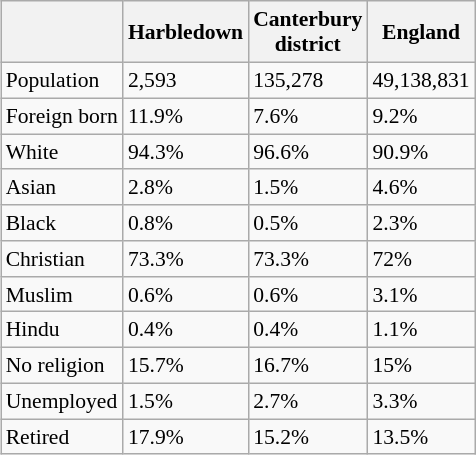<table class="wikitable" id="toc" style="float: right; margin-left: 2em;font-size: 90%;">
<tr>
<th></th>
<th>Harbledown</th>
<th>Canterbury<br>district</th>
<th>England</th>
</tr>
<tr>
<td>Population</td>
<td>2,593</td>
<td>135,278</td>
<td>49,138,831</td>
</tr>
<tr>
<td>Foreign born</td>
<td>11.9%</td>
<td>7.6%</td>
<td>9.2%</td>
</tr>
<tr>
<td>White</td>
<td>94.3%</td>
<td>96.6%</td>
<td>90.9%</td>
</tr>
<tr>
<td>Asian</td>
<td>2.8%</td>
<td>1.5%</td>
<td>4.6%</td>
</tr>
<tr>
<td>Black</td>
<td>0.8%</td>
<td>0.5%</td>
<td>2.3%</td>
</tr>
<tr>
<td>Christian</td>
<td>73.3%</td>
<td>73.3%</td>
<td>72%</td>
</tr>
<tr>
<td>Muslim</td>
<td>0.6%</td>
<td>0.6%</td>
<td>3.1%</td>
</tr>
<tr>
<td>Hindu</td>
<td>0.4%</td>
<td>0.4%</td>
<td>1.1%</td>
</tr>
<tr>
<td>No religion</td>
<td>15.7%</td>
<td>16.7%</td>
<td>15%</td>
</tr>
<tr>
<td>Unemployed</td>
<td>1.5%</td>
<td>2.7%</td>
<td>3.3%</td>
</tr>
<tr>
<td>Retired</td>
<td>17.9%</td>
<td>15.2%</td>
<td>13.5%</td>
</tr>
</table>
